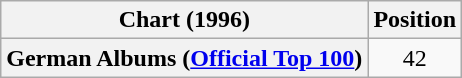<table class="wikitable plainrowheaders sortable" style="text-align:center">
<tr>
<th scope="col">Chart (1996)</th>
<th scope="col">Position</th>
</tr>
<tr>
<th scope="row">German Albums (<a href='#'>Official Top 100</a>)</th>
<td>42</td>
</tr>
</table>
